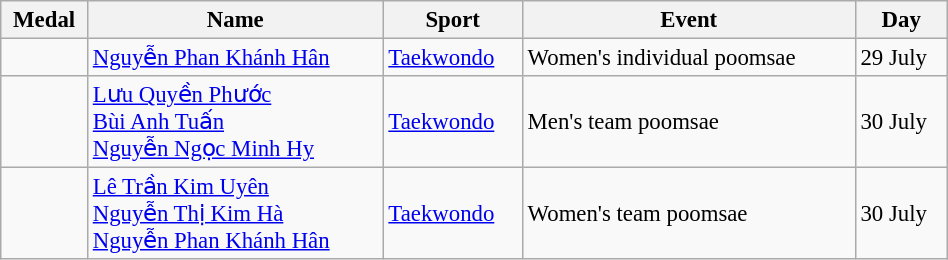<table class="wikitable sortable" style="font-size: 95%; width:50%">
<tr>
<th>Medal</th>
<th>Name</th>
<th>Sport</th>
<th>Event</th>
<th>Day</th>
</tr>
<tr>
<td></td>
<td><a href='#'>Nguyễn Phan Khánh Hân</a></td>
<td><a href='#'>Taekwondo</a></td>
<td>Women's individual poomsae</td>
<td>29 July</td>
</tr>
<tr>
<td></td>
<td><a href='#'>Lưu Quyền Phước</a><br><a href='#'>Bùi Anh Tuấn</a><br><a href='#'>Nguyễn Ngọc Minh Hy</a></td>
<td><a href='#'>Taekwondo</a></td>
<td>Men's team poomsae</td>
<td>30 July</td>
</tr>
<tr>
<td></td>
<td><a href='#'>Lê Trần Kim Uyên</a><br><a href='#'>Nguyễn Thị Kim Hà</a><br><a href='#'>Nguyễn Phan Khánh Hân</a></td>
<td><a href='#'>Taekwondo</a></td>
<td>Women's team poomsae</td>
<td>30 July</td>
</tr>
</table>
